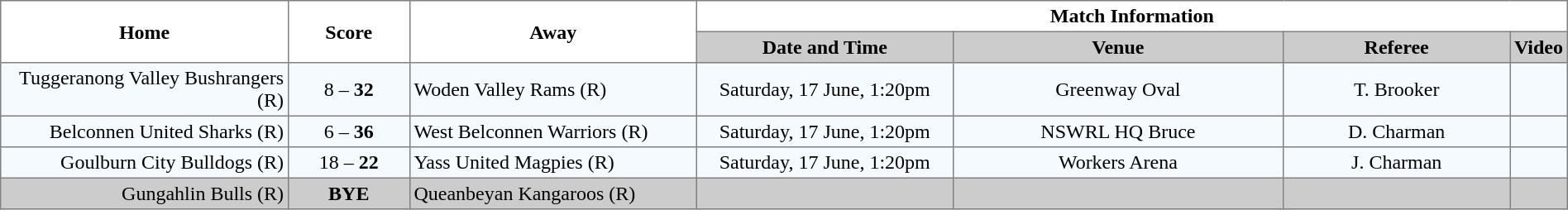<table border="1" cellpadding="3" cellspacing="0" width="100%" style="border-collapse:collapse;  text-align:center;">
<tr>
<th rowspan="2" width="19%">Home</th>
<th rowspan="2" width="8%">Score</th>
<th rowspan="2" width="19%">Away</th>
<th colspan="4">Match Information</th>
</tr>
<tr style="background:#CCCCCC">
<th width="17%">Date and Time</th>
<th width="22%">Venue</th>
<th width="50%">Referee</th>
<th>Video</th>
</tr>
<tr style="text-align:center; background:#f5faff;">
<td align="right">Tuggeranong Valley Bushrangers (R) </td>
<td>8 – <strong>32</strong></td>
<td align="left"> Woden Valley Rams (R)</td>
<td>Saturday, 17 June, 1:20pm</td>
<td>Greenway Oval</td>
<td>T. Brooker</td>
<td></td>
</tr>
<tr style="text-align:center; background:#f5faff;">
<td align="right">Belconnen United Sharks (R) </td>
<td>6 – <strong>36</strong></td>
<td align="left"> West Belconnen Warriors (R)</td>
<td>Saturday, 17 June, 1:20pm</td>
<td>NSWRL HQ Bruce</td>
<td>D. Charman</td>
<td></td>
</tr>
<tr style="text-align:center; background:#f5faff;">
<td align="right">Goulburn City Bulldogs (R) </td>
<td>18 – <strong>22</strong></td>
<td align="left"> Yass United Magpies (R)</td>
<td>Saturday, 17 June, 1:20pm</td>
<td>Workers Arena</td>
<td>J. Charman</td>
<td></td>
</tr>
<tr style="text-align:center; background:#CCCCCC;">
<td align="right">Gungahlin Bulls (R) </td>
<td><strong>BYE</strong></td>
<td align="left"> Queanbeyan Kangaroos (R)</td>
<td></td>
<td></td>
<td></td>
<td></td>
</tr>
</table>
